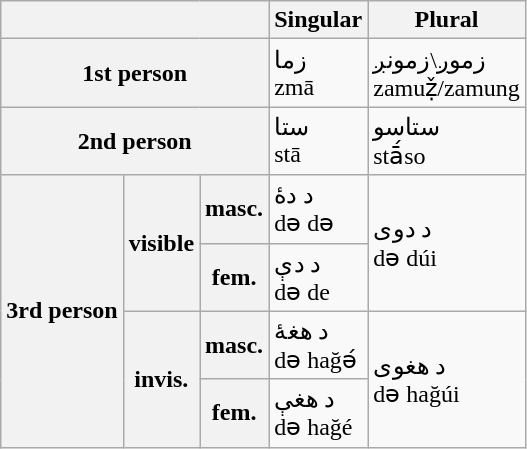<table class="wikitable">
<tr>
<th colspan="3"></th>
<th>Singular</th>
<th>Plural</th>
</tr>
<tr>
<th colspan="3">1st person</th>
<td>زما<br>zmā</td>
<td>زموږ\زمونږ<br>zamuẓ̌/zamung</td>
</tr>
<tr>
<th colspan="3">2nd person</th>
<td>ستا<br>stā</td>
<td>ستاسو<br>stā́so</td>
</tr>
<tr>
<th rowspan="4">3rd person</th>
<th rowspan="2">visible</th>
<th>masc.</th>
<td>د دۀ<br>də də</td>
<td rowspan="2">د دوی<br>də dúi</td>
</tr>
<tr>
<th>fem.</th>
<td>د دې<br>də de</td>
</tr>
<tr>
<th rowspan="2">invis.</th>
<th>masc.</th>
<td>د هغۀ<br>də hağә́</td>
<td rowspan="2">د هغوی<br>də hağúi</td>
</tr>
<tr>
<th>fem.</th>
<td>د هغې<br>də hağé</td>
</tr>
</table>
